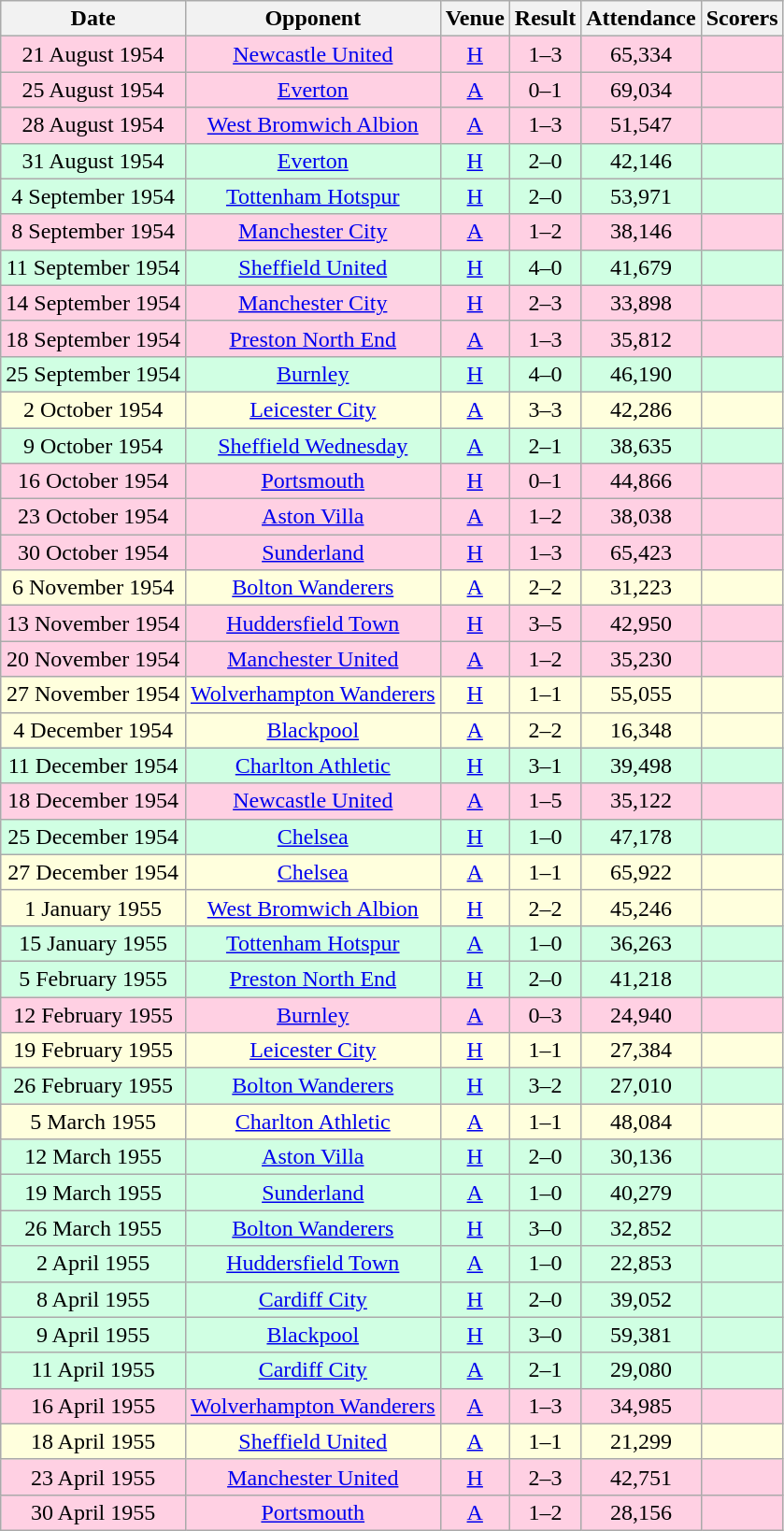<table class="wikitable sortable" style="text-align:center;">
<tr>
<th>Date</th>
<th>Opponent</th>
<th>Venue</th>
<th>Result</th>
<th>Attendance</th>
<th>Scorers</th>
</tr>
<tr style="background:#ffd0e3;">
<td>21 August 1954</td>
<td><a href='#'>Newcastle United</a></td>
<td><a href='#'>H</a></td>
<td>1–3</td>
<td>65,334</td>
<td></td>
</tr>
<tr style="background:#ffd0e3;">
<td>25 August 1954</td>
<td><a href='#'>Everton</a></td>
<td><a href='#'>A</a></td>
<td>0–1</td>
<td>69,034</td>
<td></td>
</tr>
<tr style="background:#ffd0e3;">
<td>28 August 1954</td>
<td><a href='#'>West Bromwich Albion</a></td>
<td><a href='#'>A</a></td>
<td>1–3</td>
<td>51,547</td>
<td></td>
</tr>
<tr style="background:#d0ffe3;">
<td>31 August 1954</td>
<td><a href='#'>Everton</a></td>
<td><a href='#'>H</a></td>
<td>2–0</td>
<td>42,146</td>
<td></td>
</tr>
<tr style="background:#d0ffe3;">
<td>4 September 1954</td>
<td><a href='#'>Tottenham Hotspur</a></td>
<td><a href='#'>H</a></td>
<td>2–0</td>
<td>53,971</td>
<td></td>
</tr>
<tr style="background:#ffd0e3;">
<td>8 September 1954</td>
<td><a href='#'>Manchester City</a></td>
<td><a href='#'>A</a></td>
<td>1–2</td>
<td>38,146</td>
<td></td>
</tr>
<tr style="background:#d0ffe3;">
<td>11 September 1954</td>
<td><a href='#'>Sheffield United</a></td>
<td><a href='#'>H</a></td>
<td>4–0</td>
<td>41,679</td>
<td></td>
</tr>
<tr style="background:#ffd0e3;">
<td>14 September 1954</td>
<td><a href='#'>Manchester City</a></td>
<td><a href='#'>H</a></td>
<td>2–3</td>
<td>33,898</td>
<td></td>
</tr>
<tr style="background:#ffd0e3;">
<td>18 September 1954</td>
<td><a href='#'>Preston North End</a></td>
<td><a href='#'>A</a></td>
<td>1–3</td>
<td>35,812</td>
<td></td>
</tr>
<tr style="background:#d0ffe3;">
<td>25 September 1954</td>
<td><a href='#'>Burnley</a></td>
<td><a href='#'>H</a></td>
<td>4–0</td>
<td>46,190</td>
<td></td>
</tr>
<tr style="background:#ffffdd;">
<td>2 October 1954</td>
<td><a href='#'>Leicester City</a></td>
<td><a href='#'>A</a></td>
<td>3–3</td>
<td>42,286</td>
<td></td>
</tr>
<tr style="background:#d0ffe3;">
<td>9 October 1954</td>
<td><a href='#'>Sheffield Wednesday</a></td>
<td><a href='#'>A</a></td>
<td>2–1</td>
<td>38,635</td>
<td></td>
</tr>
<tr style="background:#ffd0e3;">
<td>16 October 1954</td>
<td><a href='#'>Portsmouth</a></td>
<td><a href='#'>H</a></td>
<td>0–1</td>
<td>44,866</td>
<td></td>
</tr>
<tr style="background:#ffd0e3;">
<td>23 October 1954</td>
<td><a href='#'>Aston Villa</a></td>
<td><a href='#'>A</a></td>
<td>1–2</td>
<td>38,038</td>
<td></td>
</tr>
<tr style="background:#ffd0e3;">
<td>30 October 1954</td>
<td><a href='#'>Sunderland</a></td>
<td><a href='#'>H</a></td>
<td>1–3</td>
<td>65,423</td>
<td></td>
</tr>
<tr style="background:#ffffdd;">
<td>6 November 1954</td>
<td><a href='#'>Bolton Wanderers</a></td>
<td><a href='#'>A</a></td>
<td>2–2</td>
<td>31,223</td>
<td></td>
</tr>
<tr style="background:#ffd0e3;">
<td>13 November 1954</td>
<td><a href='#'>Huddersfield Town</a></td>
<td><a href='#'>H</a></td>
<td>3–5</td>
<td>42,950</td>
<td></td>
</tr>
<tr style="background:#ffd0e3;">
<td>20 November 1954</td>
<td><a href='#'>Manchester United</a></td>
<td><a href='#'>A</a></td>
<td>1–2</td>
<td>35,230</td>
<td></td>
</tr>
<tr style="background:#ffffdd;">
<td>27 November 1954</td>
<td><a href='#'>Wolverhampton Wanderers</a></td>
<td><a href='#'>H</a></td>
<td>1–1</td>
<td>55,055</td>
<td></td>
</tr>
<tr style="background:#ffffdd;">
<td>4 December 1954</td>
<td><a href='#'>Blackpool</a></td>
<td><a href='#'>A</a></td>
<td>2–2</td>
<td>16,348</td>
<td></td>
</tr>
<tr style="background:#d0ffe3;">
<td>11 December 1954</td>
<td><a href='#'>Charlton Athletic</a></td>
<td><a href='#'>H</a></td>
<td>3–1</td>
<td>39,498</td>
<td></td>
</tr>
<tr style="background:#ffd0e3;">
<td>18 December 1954</td>
<td><a href='#'>Newcastle United</a></td>
<td><a href='#'>A</a></td>
<td>1–5</td>
<td>35,122</td>
<td></td>
</tr>
<tr style="background:#d0ffe3;">
<td>25 December 1954</td>
<td><a href='#'>Chelsea</a></td>
<td><a href='#'>H</a></td>
<td>1–0</td>
<td>47,178</td>
<td></td>
</tr>
<tr style="background:#ffffdd;">
<td>27 December 1954</td>
<td><a href='#'>Chelsea</a></td>
<td><a href='#'>A</a></td>
<td>1–1</td>
<td>65,922</td>
<td></td>
</tr>
<tr style="background:#ffffdd;">
<td>1 January 1955</td>
<td><a href='#'>West Bromwich Albion</a></td>
<td><a href='#'>H</a></td>
<td>2–2</td>
<td>45,246</td>
<td></td>
</tr>
<tr style="background:#d0ffe3;">
<td>15 January 1955</td>
<td><a href='#'>Tottenham Hotspur</a></td>
<td><a href='#'>A</a></td>
<td>1–0</td>
<td>36,263</td>
<td></td>
</tr>
<tr style="background:#d0ffe3;">
<td>5 February 1955</td>
<td><a href='#'>Preston North End</a></td>
<td><a href='#'>H</a></td>
<td>2–0</td>
<td>41,218</td>
<td></td>
</tr>
<tr style="background:#ffd0e3;">
<td>12 February 1955</td>
<td><a href='#'>Burnley</a></td>
<td><a href='#'>A</a></td>
<td>0–3</td>
<td>24,940</td>
<td></td>
</tr>
<tr style="background:#ffffdd;">
<td>19 February 1955</td>
<td><a href='#'>Leicester City</a></td>
<td><a href='#'>H</a></td>
<td>1–1</td>
<td>27,384</td>
<td></td>
</tr>
<tr style="background:#d0ffe3;">
<td>26 February 1955</td>
<td><a href='#'>Bolton Wanderers</a></td>
<td><a href='#'>H</a></td>
<td>3–2</td>
<td>27,010</td>
<td></td>
</tr>
<tr style="background:#ffffdd;">
<td>5 March 1955</td>
<td><a href='#'>Charlton Athletic</a></td>
<td><a href='#'>A</a></td>
<td>1–1</td>
<td>48,084</td>
<td></td>
</tr>
<tr style="background:#d0ffe3;">
<td>12 March 1955</td>
<td><a href='#'>Aston Villa</a></td>
<td><a href='#'>H</a></td>
<td>2–0</td>
<td>30,136</td>
<td></td>
</tr>
<tr style="background:#d0ffe3;">
<td>19 March 1955</td>
<td><a href='#'>Sunderland</a></td>
<td><a href='#'>A</a></td>
<td>1–0</td>
<td>40,279</td>
<td></td>
</tr>
<tr style="background:#d0ffe3;">
<td>26 March 1955</td>
<td><a href='#'>Bolton Wanderers</a></td>
<td><a href='#'>H</a></td>
<td>3–0</td>
<td>32,852</td>
<td></td>
</tr>
<tr style="background:#d0ffe3;">
<td>2 April 1955</td>
<td><a href='#'>Huddersfield Town</a></td>
<td><a href='#'>A</a></td>
<td>1–0</td>
<td>22,853</td>
<td></td>
</tr>
<tr style="background:#d0ffe3;">
<td>8 April 1955</td>
<td><a href='#'>Cardiff City</a></td>
<td><a href='#'>H</a></td>
<td>2–0</td>
<td>39,052</td>
<td></td>
</tr>
<tr style="background:#d0ffe3;">
<td>9 April 1955</td>
<td><a href='#'>Blackpool</a></td>
<td><a href='#'>H</a></td>
<td>3–0</td>
<td>59,381</td>
<td></td>
</tr>
<tr style="background:#d0ffe3;">
<td>11 April 1955</td>
<td><a href='#'>Cardiff City</a></td>
<td><a href='#'>A</a></td>
<td>2–1</td>
<td>29,080</td>
<td></td>
</tr>
<tr style="background:#ffd0e3;">
<td>16 April 1955</td>
<td><a href='#'>Wolverhampton Wanderers</a></td>
<td><a href='#'>A</a></td>
<td>1–3</td>
<td>34,985</td>
<td></td>
</tr>
<tr style="background:#ffffdd;">
<td>18 April 1955</td>
<td><a href='#'>Sheffield United</a></td>
<td><a href='#'>A</a></td>
<td>1–1</td>
<td>21,299</td>
<td></td>
</tr>
<tr style="background:#ffd0e3;">
<td>23 April 1955</td>
<td><a href='#'>Manchester United</a></td>
<td><a href='#'>H</a></td>
<td>2–3</td>
<td>42,751</td>
<td></td>
</tr>
<tr style="background:#ffd0e3;">
<td>30 April 1955</td>
<td><a href='#'>Portsmouth</a></td>
<td><a href='#'>A</a></td>
<td>1–2</td>
<td>28,156</td>
<td></td>
</tr>
</table>
